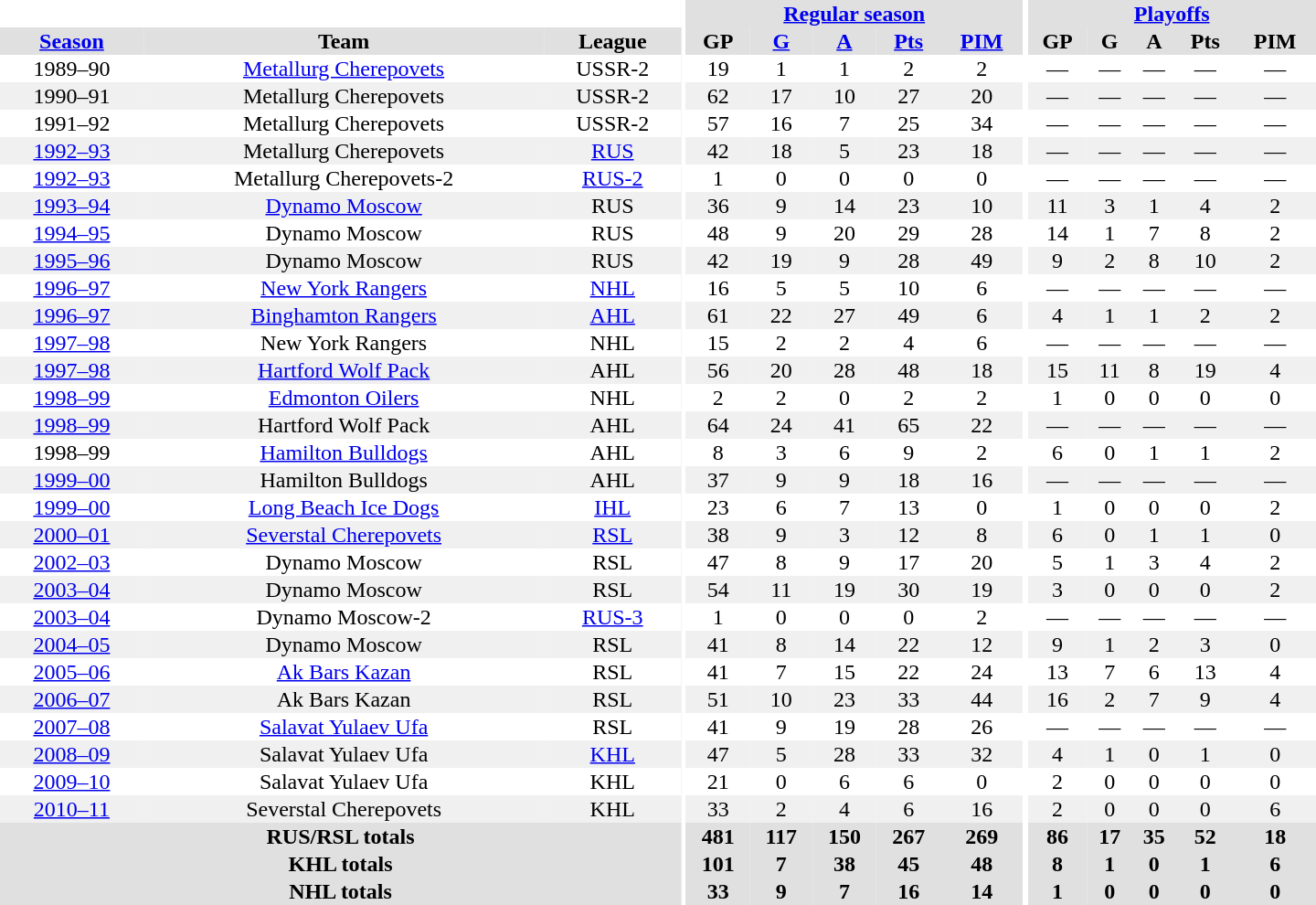<table border="0" cellpadding="1" cellspacing="0" style="text-align:center; width:60em">
<tr bgcolor="#e0e0e0">
<th colspan="3" bgcolor="#ffffff"></th>
<th rowspan="100" bgcolor="#ffffff"></th>
<th colspan="5"><a href='#'>Regular season</a></th>
<th rowspan="100" bgcolor="#ffffff"></th>
<th colspan="5"><a href='#'>Playoffs</a></th>
</tr>
<tr bgcolor="#e0e0e0">
<th><a href='#'>Season</a></th>
<th>Team</th>
<th>League</th>
<th>GP</th>
<th><a href='#'>G</a></th>
<th><a href='#'>A</a></th>
<th><a href='#'>Pts</a></th>
<th><a href='#'>PIM</a></th>
<th>GP</th>
<th>G</th>
<th>A</th>
<th>Pts</th>
<th>PIM</th>
</tr>
<tr>
<td>1989–90</td>
<td><a href='#'>Metallurg Cherepovets</a></td>
<td>USSR-2</td>
<td>19</td>
<td>1</td>
<td>1</td>
<td>2</td>
<td>2</td>
<td>—</td>
<td>—</td>
<td>—</td>
<td>—</td>
<td>—</td>
</tr>
<tr bgcolor="#f0f0f0">
<td>1990–91</td>
<td>Metallurg Cherepovets</td>
<td>USSR-2</td>
<td>62</td>
<td>17</td>
<td>10</td>
<td>27</td>
<td>20</td>
<td>—</td>
<td>—</td>
<td>—</td>
<td>—</td>
<td>—</td>
</tr>
<tr>
<td>1991–92</td>
<td>Metallurg Cherepovets</td>
<td>USSR-2</td>
<td>57</td>
<td>16</td>
<td>7</td>
<td>25</td>
<td>34</td>
<td>—</td>
<td>—</td>
<td>—</td>
<td>—</td>
<td>—</td>
</tr>
<tr bgcolor="#f0f0f0">
<td><a href='#'>1992–93</a></td>
<td>Metallurg Cherepovets</td>
<td><a href='#'>RUS</a></td>
<td>42</td>
<td>18</td>
<td>5</td>
<td>23</td>
<td>18</td>
<td>—</td>
<td>—</td>
<td>—</td>
<td>—</td>
<td>—</td>
</tr>
<tr>
<td><a href='#'>1992–93</a></td>
<td>Metallurg Cherepovets-2</td>
<td><a href='#'>RUS-2</a></td>
<td>1</td>
<td>0</td>
<td>0</td>
<td>0</td>
<td>0</td>
<td>—</td>
<td>—</td>
<td>—</td>
<td>—</td>
<td>—</td>
</tr>
<tr bgcolor="#f0f0f0">
<td><a href='#'>1993–94</a></td>
<td><a href='#'>Dynamo Moscow</a></td>
<td>RUS</td>
<td>36</td>
<td>9</td>
<td>14</td>
<td>23</td>
<td>10</td>
<td>11</td>
<td>3</td>
<td>1</td>
<td>4</td>
<td>2</td>
</tr>
<tr>
<td><a href='#'>1994–95</a></td>
<td>Dynamo Moscow</td>
<td>RUS</td>
<td>48</td>
<td>9</td>
<td>20</td>
<td>29</td>
<td>28</td>
<td>14</td>
<td>1</td>
<td>7</td>
<td>8</td>
<td>2</td>
</tr>
<tr bgcolor="#f0f0f0">
<td><a href='#'>1995–96</a></td>
<td>Dynamo Moscow</td>
<td>RUS</td>
<td>42</td>
<td>19</td>
<td>9</td>
<td>28</td>
<td>49</td>
<td>9</td>
<td>2</td>
<td>8</td>
<td>10</td>
<td>2</td>
</tr>
<tr>
<td><a href='#'>1996–97</a></td>
<td><a href='#'>New York Rangers</a></td>
<td><a href='#'>NHL</a></td>
<td>16</td>
<td>5</td>
<td>5</td>
<td>10</td>
<td>6</td>
<td>—</td>
<td>—</td>
<td>—</td>
<td>—</td>
<td>—</td>
</tr>
<tr bgcolor="#f0f0f0">
<td><a href='#'>1996–97</a></td>
<td><a href='#'>Binghamton Rangers</a></td>
<td><a href='#'>AHL</a></td>
<td>61</td>
<td>22</td>
<td>27</td>
<td>49</td>
<td>6</td>
<td>4</td>
<td>1</td>
<td>1</td>
<td>2</td>
<td>2</td>
</tr>
<tr>
<td><a href='#'>1997–98</a></td>
<td>New York Rangers</td>
<td>NHL</td>
<td>15</td>
<td>2</td>
<td>2</td>
<td>4</td>
<td>6</td>
<td>—</td>
<td>—</td>
<td>—</td>
<td>—</td>
<td>—</td>
</tr>
<tr bgcolor="#f0f0f0">
<td><a href='#'>1997–98</a></td>
<td><a href='#'>Hartford Wolf Pack</a></td>
<td>AHL</td>
<td>56</td>
<td>20</td>
<td>28</td>
<td>48</td>
<td>18</td>
<td>15</td>
<td>11</td>
<td>8</td>
<td>19</td>
<td>4</td>
</tr>
<tr>
<td><a href='#'>1998–99</a></td>
<td><a href='#'>Edmonton Oilers</a></td>
<td>NHL</td>
<td>2</td>
<td>2</td>
<td>0</td>
<td>2</td>
<td>2</td>
<td>1</td>
<td>0</td>
<td>0</td>
<td>0</td>
<td>0</td>
</tr>
<tr bgcolor="#f0f0f0">
<td><a href='#'>1998–99</a></td>
<td>Hartford Wolf Pack</td>
<td>AHL</td>
<td>64</td>
<td>24</td>
<td>41</td>
<td>65</td>
<td>22</td>
<td>—</td>
<td>—</td>
<td>—</td>
<td>—</td>
<td>—</td>
</tr>
<tr>
<td>1998–99</td>
<td><a href='#'>Hamilton Bulldogs</a></td>
<td>AHL</td>
<td>8</td>
<td>3</td>
<td>6</td>
<td>9</td>
<td>2</td>
<td>6</td>
<td>0</td>
<td>1</td>
<td>1</td>
<td>2</td>
</tr>
<tr bgcolor="#f0f0f0">
<td><a href='#'>1999–00</a></td>
<td>Hamilton Bulldogs</td>
<td>AHL</td>
<td>37</td>
<td>9</td>
<td>9</td>
<td>18</td>
<td>16</td>
<td>—</td>
<td>—</td>
<td>—</td>
<td>—</td>
<td>—</td>
</tr>
<tr>
<td><a href='#'>1999–00</a></td>
<td><a href='#'>Long Beach Ice Dogs</a></td>
<td><a href='#'>IHL</a></td>
<td>23</td>
<td>6</td>
<td>7</td>
<td>13</td>
<td>0</td>
<td>1</td>
<td>0</td>
<td>0</td>
<td>0</td>
<td>2</td>
</tr>
<tr bgcolor="#f0f0f0">
<td><a href='#'>2000–01</a></td>
<td><a href='#'>Severstal Cherepovets</a></td>
<td><a href='#'>RSL</a></td>
<td>38</td>
<td>9</td>
<td>3</td>
<td>12</td>
<td>8</td>
<td>6</td>
<td>0</td>
<td>1</td>
<td>1</td>
<td>0</td>
</tr>
<tr>
<td><a href='#'>2002–03</a></td>
<td>Dynamo Moscow</td>
<td>RSL</td>
<td>47</td>
<td>8</td>
<td>9</td>
<td>17</td>
<td>20</td>
<td>5</td>
<td>1</td>
<td>3</td>
<td>4</td>
<td>2</td>
</tr>
<tr bgcolor="#f0f0f0">
<td><a href='#'>2003–04</a></td>
<td>Dynamo Moscow</td>
<td>RSL</td>
<td>54</td>
<td>11</td>
<td>19</td>
<td>30</td>
<td>19</td>
<td>3</td>
<td>0</td>
<td>0</td>
<td>0</td>
<td>2</td>
</tr>
<tr>
<td><a href='#'>2003–04</a></td>
<td>Dynamo Moscow-2</td>
<td><a href='#'>RUS-3</a></td>
<td>1</td>
<td>0</td>
<td>0</td>
<td>0</td>
<td>2</td>
<td>—</td>
<td>—</td>
<td>—</td>
<td>—</td>
<td>—</td>
</tr>
<tr bgcolor="#f0f0f0">
<td><a href='#'>2004–05</a></td>
<td>Dynamo Moscow</td>
<td>RSL</td>
<td>41</td>
<td>8</td>
<td>14</td>
<td>22</td>
<td>12</td>
<td>9</td>
<td>1</td>
<td>2</td>
<td>3</td>
<td>0</td>
</tr>
<tr>
<td><a href='#'>2005–06</a></td>
<td><a href='#'>Ak Bars Kazan</a></td>
<td>RSL</td>
<td>41</td>
<td>7</td>
<td>15</td>
<td>22</td>
<td>24</td>
<td>13</td>
<td>7</td>
<td>6</td>
<td>13</td>
<td>4</td>
</tr>
<tr bgcolor="#f0f0f0">
<td><a href='#'>2006–07</a></td>
<td>Ak Bars Kazan</td>
<td>RSL</td>
<td>51</td>
<td>10</td>
<td>23</td>
<td>33</td>
<td>44</td>
<td>16</td>
<td>2</td>
<td>7</td>
<td>9</td>
<td>4</td>
</tr>
<tr>
<td><a href='#'>2007–08</a></td>
<td><a href='#'>Salavat Yulaev Ufa</a></td>
<td>RSL</td>
<td>41</td>
<td>9</td>
<td>19</td>
<td>28</td>
<td>26</td>
<td>—</td>
<td>—</td>
<td>—</td>
<td>—</td>
<td>—</td>
</tr>
<tr bgcolor="#f0f0f0">
<td><a href='#'>2008–09</a></td>
<td>Salavat Yulaev Ufa</td>
<td><a href='#'>KHL</a></td>
<td>47</td>
<td>5</td>
<td>28</td>
<td>33</td>
<td>32</td>
<td>4</td>
<td>1</td>
<td>0</td>
<td>1</td>
<td>0</td>
</tr>
<tr>
<td><a href='#'>2009–10</a></td>
<td>Salavat Yulaev Ufa</td>
<td>KHL</td>
<td>21</td>
<td>0</td>
<td>6</td>
<td>6</td>
<td>0</td>
<td>2</td>
<td>0</td>
<td>0</td>
<td>0</td>
<td>0</td>
</tr>
<tr bgcolor="#f0f0f0">
<td><a href='#'>2010–11</a></td>
<td>Severstal Cherepovets</td>
<td>KHL</td>
<td>33</td>
<td>2</td>
<td>4</td>
<td>6</td>
<td>16</td>
<td>2</td>
<td>0</td>
<td>0</td>
<td>0</td>
<td>6</td>
</tr>
<tr bgcolor="#e0e0e0">
<th colspan="3">RUS/RSL totals</th>
<th>481</th>
<th>117</th>
<th>150</th>
<th>267</th>
<th>269</th>
<th>86</th>
<th>17</th>
<th>35</th>
<th>52</th>
<th>18</th>
</tr>
<tr bgcolor="#e0e0e0">
<th colspan="3">KHL totals</th>
<th>101</th>
<th>7</th>
<th>38</th>
<th>45</th>
<th>48</th>
<th>8</th>
<th>1</th>
<th>0</th>
<th>1</th>
<th>6</th>
</tr>
<tr bgcolor="#e0e0e0">
<th colspan="3">NHL totals</th>
<th>33</th>
<th>9</th>
<th>7</th>
<th>16</th>
<th>14</th>
<th>1</th>
<th>0</th>
<th>0</th>
<th>0</th>
<th>0</th>
</tr>
</table>
